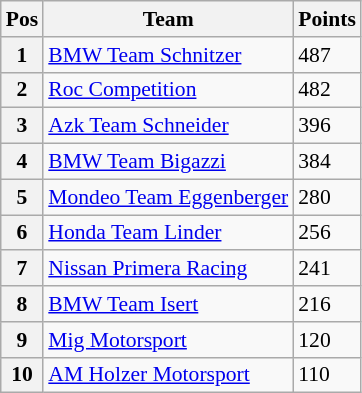<table class="wikitable" style="font-size: 90%">
<tr>
<th>Pos</th>
<th>Team</th>
<th>Points</th>
</tr>
<tr>
<th>1</th>
<td> <a href='#'>BMW Team Schnitzer</a></td>
<td>487</td>
</tr>
<tr>
<th>2</th>
<td> <a href='#'>Roc Competition</a></td>
<td>482</td>
</tr>
<tr>
<th>3</th>
<td> <a href='#'>Azk Team Schneider</a></td>
<td>396</td>
</tr>
<tr>
<th>4</th>
<td> <a href='#'>BMW Team Bigazzi</a></td>
<td>384</td>
</tr>
<tr>
<th>5</th>
<td> <a href='#'>Mondeo Team Eggenberger</a></td>
<td>280</td>
</tr>
<tr>
<th>6</th>
<td> <a href='#'>Honda Team Linder</a></td>
<td>256</td>
</tr>
<tr>
<th>7</th>
<td> <a href='#'>Nissan Primera Racing</a></td>
<td>241</td>
</tr>
<tr>
<th>8</th>
<td> <a href='#'>BMW Team Isert</a></td>
<td>216</td>
</tr>
<tr>
<th>9</th>
<td> <a href='#'>Mig Motorsport</a></td>
<td>120</td>
</tr>
<tr>
<th>10</th>
<td> <a href='#'>AM Holzer Motorsport</a></td>
<td>110</td>
</tr>
</table>
